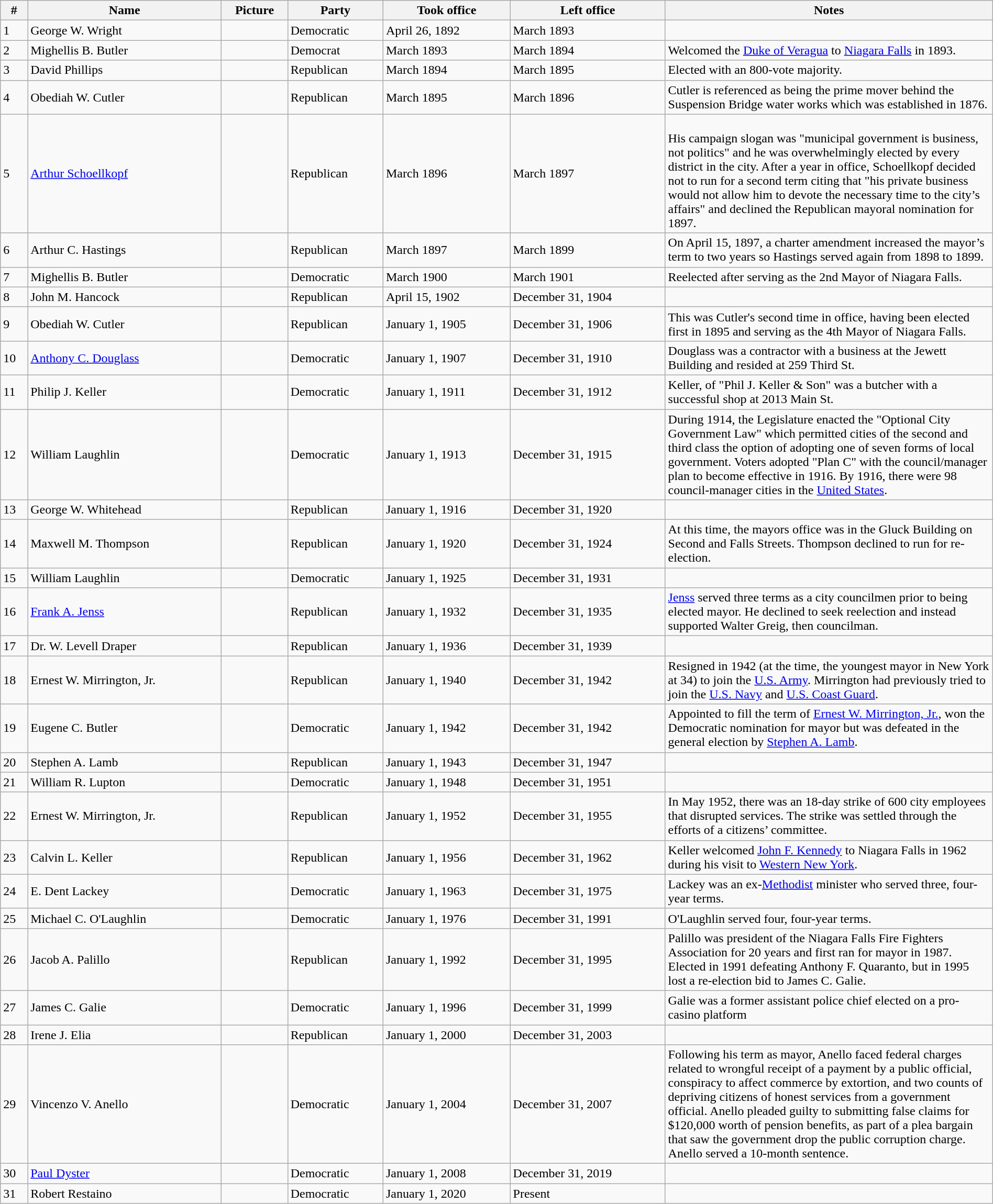<table class="wikitable sortable" style="width:100%;">
<tr>
<th>#</th>
<th>Name</th>
<th class="unsortable">Picture</th>
<th>Party</th>
<th>Took office</th>
<th>Left office</th>
<th style="width:33%;">Notes</th>
</tr>
<tr>
<td>1</td>
<td>George W. Wright</td>
<td></td>
<td>Democratic</td>
<td>April 26, 1892</td>
<td>March 1893</td>
<td></td>
</tr>
<tr>
<td>2</td>
<td>Mighellis B. Butler</td>
<td></td>
<td>Democrat</td>
<td>March 1893</td>
<td>March 1894</td>
<td>Welcomed the <a href='#'>Duke of Veragua</a> to <a href='#'>Niagara Falls</a> in 1893.</td>
</tr>
<tr>
<td>3</td>
<td>David Phillips</td>
<td></td>
<td>Republican</td>
<td>March 1894</td>
<td>March 1895</td>
<td>Elected with an 800-vote majority.</td>
</tr>
<tr>
<td>4</td>
<td>Obediah W. Cutler</td>
<td></td>
<td>Republican</td>
<td>March 1895</td>
<td>March 1896</td>
<td>Cutler is referenced as being the prime mover behind the Suspension Bridge water works which was established in 1876.</td>
</tr>
<tr>
<td>5</td>
<td><a href='#'>Arthur Schoellkopf</a></td>
<td></td>
<td>Republican</td>
<td>March 1896</td>
<td>March 1897</td>
<td><br>His campaign slogan was "municipal government is business, not politics" and he was overwhelmingly elected by every district in the city.  After a year in office, Schoellkopf decided not to run for a second term  citing that "his private business would not allow him to devote the necessary time to the city’s affairs" and declined the Republican mayoral nomination for 1897.</td>
</tr>
<tr>
<td>6</td>
<td>Arthur C. Hastings</td>
<td></td>
<td>Republican</td>
<td>March 1897</td>
<td>March 1899</td>
<td>On April 15, 1897, a charter amendment increased the mayor’s term to two years so Hastings served again from 1898 to 1899.</td>
</tr>
<tr>
<td>7</td>
<td>Mighellis B. Butler</td>
<td></td>
<td>Democratic</td>
<td>March 1900</td>
<td>March 1901</td>
<td>Reelected after serving as the 2nd Mayor of Niagara Falls.</td>
</tr>
<tr>
<td>8</td>
<td>John M. Hancock</td>
<td></td>
<td>Republican</td>
<td>April 15, 1902</td>
<td>December 31, 1904</td>
<td></td>
</tr>
<tr>
<td>9</td>
<td>Obediah W. Cutler</td>
<td></td>
<td>Republican</td>
<td>January 1, 1905</td>
<td>December 31, 1906</td>
<td>This was Cutler's second time in office, having been elected first in 1895 and serving as the 4th Mayor of Niagara Falls.</td>
</tr>
<tr>
<td>10</td>
<td><a href='#'>Anthony C. Douglass</a></td>
<td></td>
<td>Democratic</td>
<td>January 1, 1907</td>
<td>December 31, 1910</td>
<td>Douglass was a contractor with a business at the Jewett Building and resided at 259 Third St.</td>
</tr>
<tr>
<td>11</td>
<td>Philip J. Keller</td>
<td></td>
<td>Democratic</td>
<td>January 1, 1911</td>
<td>December 31, 1912</td>
<td>Keller, of "Phil J. Keller & Son" was a butcher with a successful shop at 2013 Main St.</td>
</tr>
<tr>
<td>12</td>
<td>William Laughlin</td>
<td></td>
<td>Democratic</td>
<td>January 1, 1913</td>
<td>December 31, 1915</td>
<td>During 1914, the Legislature enacted the "Optional City Government Law" which permitted cities of the second and third class the option of adopting one of seven forms of local government. Voters adopted "Plan C" with the council/manager plan to become effective in 1916. By 1916, there were 98 council-manager cities in the <a href='#'>United States</a>.</td>
</tr>
<tr>
<td>13</td>
<td>George W. Whitehead</td>
<td></td>
<td>Republican</td>
<td>January 1, 1916</td>
<td>December 31, 1920</td>
<td></td>
</tr>
<tr>
<td>14</td>
<td>Maxwell M. Thompson</td>
<td></td>
<td>Republican</td>
<td>January 1, 1920</td>
<td>December 31, 1924</td>
<td>At this time, the mayors office was in the Gluck Building on Second and Falls Streets. Thompson declined to run for re-election.</td>
</tr>
<tr>
<td>15</td>
<td>William Laughlin</td>
<td></td>
<td>Democratic</td>
<td>January 1, 1925</td>
<td>December 31, 1931</td>
<td></td>
</tr>
<tr>
<td>16</td>
<td><a href='#'>Frank A. Jenss</a></td>
<td></td>
<td>Republican</td>
<td>January 1, 1932</td>
<td>December 31, 1935</td>
<td><a href='#'>Jenss</a> served three terms as a city councilmen prior to being elected mayor. He declined to seek reelection and instead supported Walter Greig, then councilman.</td>
</tr>
<tr>
<td>17</td>
<td>Dr. W. Levell Draper</td>
<td></td>
<td>Republican</td>
<td>January 1, 1936</td>
<td>December 31, 1939</td>
<td></td>
</tr>
<tr>
<td>18</td>
<td>Ernest W. Mirrington, Jr.</td>
<td></td>
<td>Republican</td>
<td>January 1, 1940</td>
<td>December 31, 1942</td>
<td>Resigned in 1942 (at the time, the youngest mayor in New York at 34) to join the <a href='#'>U.S. Army</a>. Mirrington had previously tried to join the <a href='#'>U.S. Navy</a> and <a href='#'>U.S. Coast Guard</a>.</td>
</tr>
<tr>
<td>19</td>
<td>Eugene C. Butler</td>
<td></td>
<td>Democratic</td>
<td>January 1, 1942</td>
<td>December 31, 1942</td>
<td>Appointed to fill the term of <a href='#'>Ernest W. Mirrington, Jr.</a>, won the Democratic nomination for mayor but was defeated in the general election by <a href='#'>Stephen A. Lamb</a>.</td>
</tr>
<tr>
<td>20</td>
<td>Stephen A. Lamb</td>
<td></td>
<td>Republican</td>
<td>January 1, 1943</td>
<td>December 31, 1947</td>
<td></td>
</tr>
<tr>
<td>21</td>
<td>William R. Lupton</td>
<td></td>
<td>Democratic</td>
<td>January 1, 1948</td>
<td>December 31, 1951</td>
<td></td>
</tr>
<tr>
<td>22</td>
<td>Ernest W. Mirrington, Jr.</td>
<td></td>
<td>Republican</td>
<td>January 1, 1952</td>
<td>December 31, 1955</td>
<td>In May 1952, there was an 18-day strike of 600 city employees that disrupted services. The strike was settled through the efforts of a citizens’ committee.</td>
</tr>
<tr>
<td>23</td>
<td>Calvin L. Keller</td>
<td></td>
<td>Republican</td>
<td>January 1, 1956</td>
<td>December 31, 1962</td>
<td>Keller welcomed <a href='#'>John F. Kennedy</a> to Niagara Falls in 1962 during his visit to <a href='#'>Western New York</a>.</td>
</tr>
<tr>
<td>24</td>
<td>E. Dent Lackey</td>
<td></td>
<td>Democratic</td>
<td>January 1, 1963</td>
<td>December 31, 1975</td>
<td>Lackey was an ex-<a href='#'>Methodist</a> minister who served three, four-year terms.</td>
</tr>
<tr>
<td>25</td>
<td>Michael C. O'Laughlin</td>
<td></td>
<td>Democratic</td>
<td>January 1, 1976</td>
<td>December 31, 1991</td>
<td>O'Laughlin served four, four-year terms.</td>
</tr>
<tr>
<td>26</td>
<td>Jacob A. Palillo</td>
<td></td>
<td>Republican</td>
<td>January 1, 1992</td>
<td>December 31, 1995</td>
<td>Palillo was president of the Niagara Falls Fire Fighters Association for 20 years and first ran for mayor in 1987. Elected in 1991 defeating Anthony F. Quaranto, but in 1995 lost a re-election bid to James C. Galie.</td>
</tr>
<tr>
<td>27</td>
<td>James C. Galie</td>
<td></td>
<td>Democratic</td>
<td>January 1, 1996</td>
<td>December 31, 1999</td>
<td>Galie was a former assistant police chief elected on a pro-casino platform</td>
</tr>
<tr>
<td>28</td>
<td>Irene J. Elia</td>
<td></td>
<td>Republican</td>
<td>January 1, 2000</td>
<td>December 31, 2003</td>
<td></td>
</tr>
<tr>
<td>29</td>
<td>Vincenzo V. Anello</td>
<td></td>
<td>Democratic</td>
<td>January 1, 2004</td>
<td>December 31, 2007</td>
<td>Following his term as mayor, Anello faced federal charges related to wrongful receipt of a payment by a public official, conspiracy to affect commerce by extortion, and two counts of depriving citizens of honest services from a government official.  Anello pleaded guilty to submitting false claims for $120,000 worth of pension benefits, as part of a plea bargain that saw the government drop the public corruption charge.  Anello served a 10-month sentence.</td>
</tr>
<tr>
<td>30</td>
<td><a href='#'>Paul Dyster</a></td>
<td></td>
<td>Democratic</td>
<td>January 1, 2008</td>
<td>December 31, 2019</td>
<td></td>
</tr>
<tr>
<td>31</td>
<td>Robert Restaino</td>
<td></td>
<td>Democratic</td>
<td>January 1, 2020</td>
<td>Present</td>
<td></td>
</tr>
</table>
